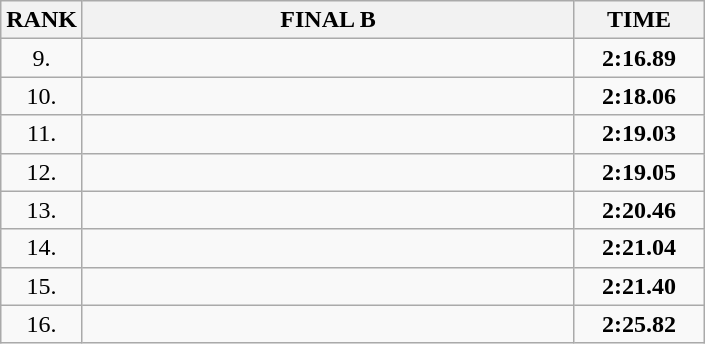<table class="wikitable">
<tr>
<th>RANK</th>
<th style="width: 20em">FINAL B</th>
<th style="width: 5em">TIME</th>
</tr>
<tr>
<td align="center">9.</td>
<td></td>
<td align="center"><strong>2:16.89</strong></td>
</tr>
<tr>
<td align="center">10.</td>
<td></td>
<td align="center"><strong>2:18.06</strong></td>
</tr>
<tr>
<td align="center">11.</td>
<td></td>
<td align="center"><strong>2:19.03</strong></td>
</tr>
<tr>
<td align="center">12.</td>
<td></td>
<td align="center"><strong>2:19.05</strong></td>
</tr>
<tr>
<td align="center">13.</td>
<td></td>
<td align="center"><strong>2:20.46</strong></td>
</tr>
<tr>
<td align="center">14.</td>
<td></td>
<td align="center"><strong>2:21.04</strong></td>
</tr>
<tr>
<td align="center">15.</td>
<td></td>
<td align="center"><strong>2:21.40</strong></td>
</tr>
<tr>
<td align="center">16.</td>
<td></td>
<td align="center"><strong>2:25.82</strong></td>
</tr>
</table>
